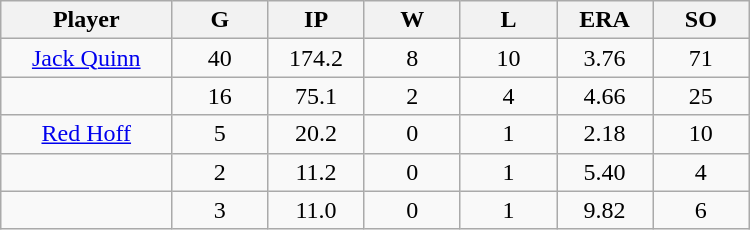<table class="wikitable sortable">
<tr>
<th bgcolor="#DDDDFF" width="16%">Player</th>
<th bgcolor="#DDDDFF" width="9%">G</th>
<th bgcolor="#DDDDFF" width="9%">IP</th>
<th bgcolor="#DDDDFF" width="9%">W</th>
<th bgcolor="#DDDDFF" width="9%">L</th>
<th bgcolor="#DDDDFF" width="9%">ERA</th>
<th bgcolor="#DDDDFF" width="9%">SO</th>
</tr>
<tr align="center">
<td><a href='#'>Jack Quinn</a></td>
<td>40</td>
<td>174.2</td>
<td>8</td>
<td>10</td>
<td>3.76</td>
<td>71</td>
</tr>
<tr align="center">
<td></td>
<td>16</td>
<td>75.1</td>
<td>2</td>
<td>4</td>
<td>4.66</td>
<td>25</td>
</tr>
<tr align="center">
<td><a href='#'>Red Hoff</a></td>
<td>5</td>
<td>20.2</td>
<td>0</td>
<td>1</td>
<td>2.18</td>
<td>10</td>
</tr>
<tr align="center">
<td></td>
<td>2</td>
<td>11.2</td>
<td>0</td>
<td>1</td>
<td>5.40</td>
<td>4</td>
</tr>
<tr align="center">
<td></td>
<td>3</td>
<td>11.0</td>
<td>0</td>
<td>1</td>
<td>9.82</td>
<td>6</td>
</tr>
</table>
